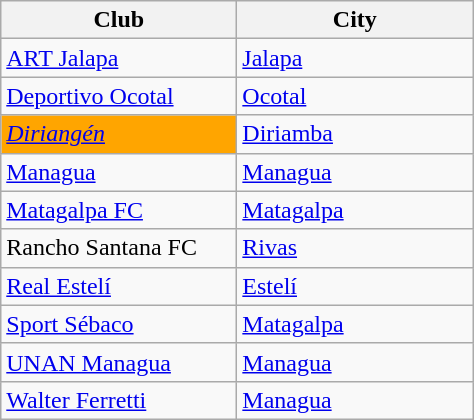<table class="wikitable">
<tr>
<th width="150px">Club</th>
<th width="150px">City</th>
</tr>
<tr>
<td><a href='#'>ART Jalapa</a></td>
<td><a href='#'>Jalapa</a></td>
</tr>
<tr>
<td><a href='#'>Deportivo Ocotal</a></td>
<td><a href='#'>Ocotal</a></td>
</tr>
<tr>
<td style="background:#FFA500"><em><a href='#'>Diriangén</a></em></td>
<td><a href='#'>Diriamba</a></td>
</tr>
<tr>
<td><a href='#'>Managua</a></td>
<td><a href='#'>Managua</a></td>
</tr>
<tr>
<td><a href='#'>Matagalpa FC</a></td>
<td><a href='#'>Matagalpa</a></td>
</tr>
<tr>
<td>Rancho Santana FC</td>
<td><a href='#'>Rivas</a></td>
</tr>
<tr>
<td><a href='#'>Real Estelí</a></td>
<td><a href='#'>Estelí</a></td>
</tr>
<tr>
<td><a href='#'>Sport Sébaco</a></td>
<td><a href='#'>Matagalpa</a></td>
</tr>
<tr>
<td><a href='#'>UNAN Managua</a></td>
<td><a href='#'>Managua</a></td>
</tr>
<tr>
<td><a href='#'>Walter Ferretti</a></td>
<td><a href='#'>Managua</a></td>
</tr>
</table>
